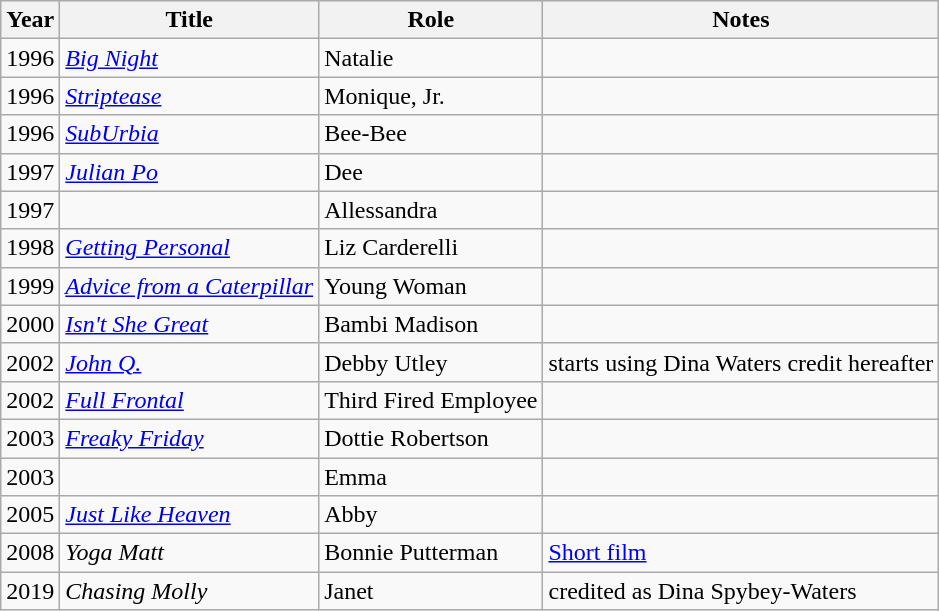<table class="wikitable sortable">
<tr>
<th>Year</th>
<th>Title</th>
<th>Role</th>
<th class="unsortable">Notes</th>
</tr>
<tr>
<td>1996</td>
<td><em><a href='#'>Big Night</a></em></td>
<td>Natalie</td>
<td></td>
</tr>
<tr>
<td>1996</td>
<td><em><a href='#'>Striptease</a></em></td>
<td>Monique, Jr.</td>
<td></td>
</tr>
<tr>
<td>1996</td>
<td><em><a href='#'>SubUrbia</a></em></td>
<td>Bee-Bee</td>
<td></td>
</tr>
<tr>
<td>1997</td>
<td><em><a href='#'>Julian Po</a></em></td>
<td>Dee</td>
<td></td>
</tr>
<tr>
<td>1997</td>
<td><em></em></td>
<td>Allessandra</td>
<td></td>
</tr>
<tr>
<td>1998</td>
<td><em><a href='#'>Getting Personal</a></em></td>
<td>Liz Carderelli</td>
<td></td>
</tr>
<tr>
<td>1999</td>
<td><em><a href='#'>Advice from a Caterpillar</a></em></td>
<td>Young Woman</td>
<td></td>
</tr>
<tr>
<td>2000</td>
<td><em><a href='#'>Isn't She Great</a></em></td>
<td>Bambi Madison</td>
<td></td>
</tr>
<tr>
<td>2002</td>
<td><em><a href='#'>John Q.</a></em></td>
<td>Debby Utley</td>
<td>starts using Dina Waters credit hereafter</td>
</tr>
<tr>
<td>2002</td>
<td><em><a href='#'>Full Frontal</a></em></td>
<td>Third Fired Employee</td>
<td></td>
</tr>
<tr>
<td>2003</td>
<td><em><a href='#'>Freaky Friday</a></em></td>
<td>Dottie Robertson</td>
<td></td>
</tr>
<tr>
<td>2003</td>
<td><em></em></td>
<td>Emma</td>
<td></td>
</tr>
<tr>
<td>2005</td>
<td><em><a href='#'>Just Like Heaven</a></em></td>
<td>Abby</td>
<td></td>
</tr>
<tr>
<td>2008</td>
<td><em>Yoga Matt</em></td>
<td>Bonnie Putterman</td>
<td><a href='#'>Short film</a></td>
</tr>
<tr>
<td>2019</td>
<td><em>Chasing Molly</em></td>
<td>Janet</td>
<td>credited as Dina Spybey-Waters</td>
</tr>
</table>
